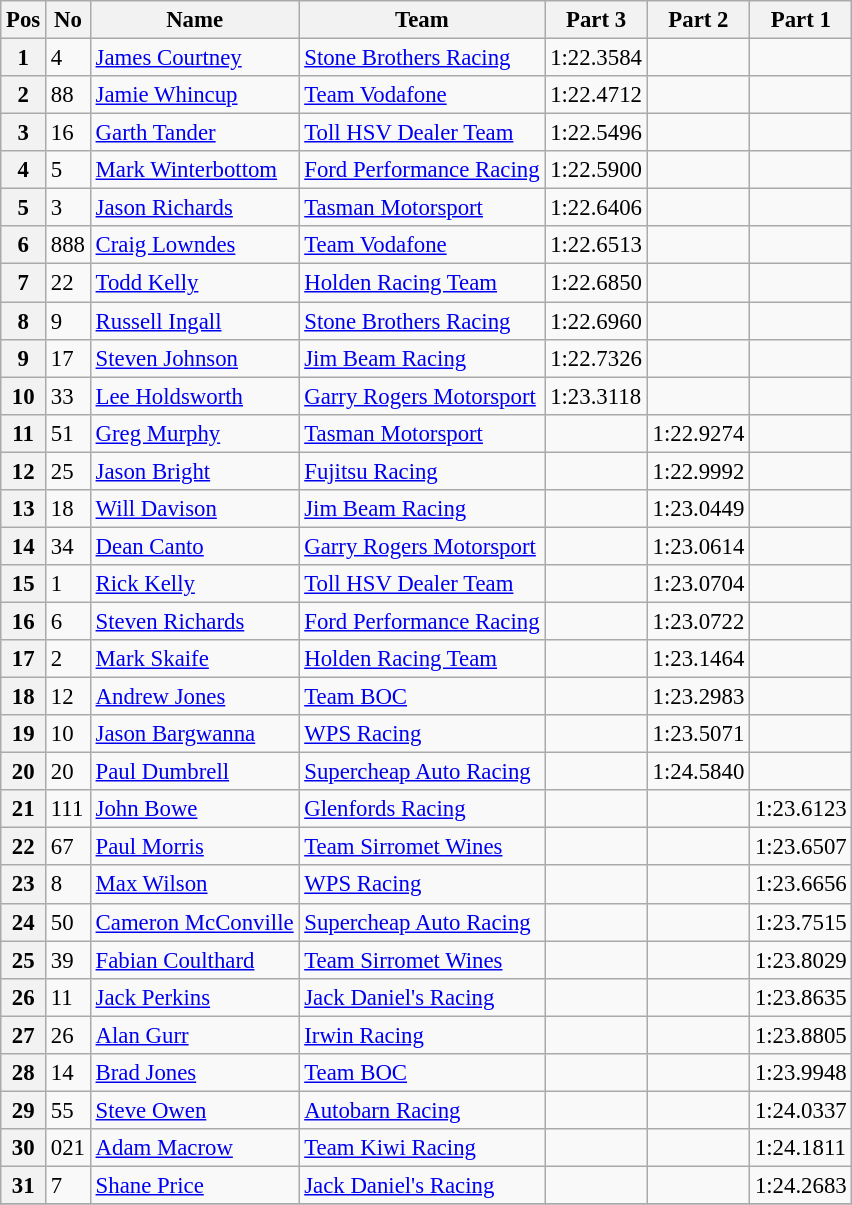<table class="wikitable" style="font-size: 95%;">
<tr>
<th>Pos</th>
<th>No</th>
<th>Name</th>
<th>Team</th>
<th>Part 3</th>
<th>Part 2</th>
<th>Part 1</th>
</tr>
<tr>
<th>1</th>
<td>4</td>
<td><a href='#'>James Courtney</a></td>
<td><a href='#'>Stone Brothers Racing</a></td>
<td>1:22.3584</td>
<td></td>
<td></td>
</tr>
<tr>
<th>2</th>
<td>88</td>
<td><a href='#'>Jamie Whincup</a></td>
<td><a href='#'>Team Vodafone</a></td>
<td>1:22.4712</td>
<td></td>
<td></td>
</tr>
<tr>
<th>3</th>
<td>16</td>
<td><a href='#'>Garth Tander</a></td>
<td><a href='#'>Toll HSV Dealer Team</a></td>
<td>1:22.5496</td>
<td></td>
<td></td>
</tr>
<tr>
<th>4</th>
<td>5</td>
<td><a href='#'>Mark Winterbottom</a></td>
<td><a href='#'>Ford Performance Racing</a></td>
<td>1:22.5900</td>
<td></td>
<td></td>
</tr>
<tr>
<th>5</th>
<td>3</td>
<td><a href='#'>Jason Richards</a></td>
<td><a href='#'>Tasman Motorsport</a></td>
<td>1:22.6406</td>
<td></td>
<td></td>
</tr>
<tr>
<th>6</th>
<td>888</td>
<td><a href='#'>Craig Lowndes</a></td>
<td><a href='#'>Team Vodafone</a></td>
<td>1:22.6513</td>
<td></td>
<td></td>
</tr>
<tr>
<th>7</th>
<td>22</td>
<td><a href='#'>Todd Kelly</a></td>
<td><a href='#'>Holden Racing Team</a></td>
<td>1:22.6850</td>
<td></td>
<td></td>
</tr>
<tr>
<th>8</th>
<td>9</td>
<td><a href='#'>Russell Ingall</a></td>
<td><a href='#'>Stone Brothers Racing</a></td>
<td>1:22.6960</td>
<td></td>
<td></td>
</tr>
<tr>
<th>9</th>
<td>17</td>
<td><a href='#'>Steven Johnson</a></td>
<td><a href='#'>Jim Beam Racing</a></td>
<td>1:22.7326</td>
<td></td>
<td></td>
</tr>
<tr>
<th>10</th>
<td>33</td>
<td><a href='#'>Lee Holdsworth</a></td>
<td><a href='#'>Garry Rogers Motorsport</a></td>
<td>1:23.3118</td>
<td></td>
<td></td>
</tr>
<tr>
<th>11</th>
<td>51</td>
<td><a href='#'>Greg Murphy</a></td>
<td><a href='#'>Tasman Motorsport</a></td>
<td></td>
<td>1:22.9274</td>
<td></td>
</tr>
<tr>
<th>12</th>
<td>25</td>
<td><a href='#'>Jason Bright</a></td>
<td><a href='#'>Fujitsu Racing</a></td>
<td></td>
<td>1:22.9992</td>
<td></td>
</tr>
<tr>
<th>13</th>
<td>18</td>
<td><a href='#'>Will Davison</a></td>
<td><a href='#'>Jim Beam Racing</a></td>
<td></td>
<td>1:23.0449</td>
<td></td>
</tr>
<tr>
<th>14</th>
<td>34</td>
<td><a href='#'>Dean Canto</a></td>
<td><a href='#'>Garry Rogers Motorsport</a></td>
<td></td>
<td>1:23.0614</td>
<td></td>
</tr>
<tr>
<th>15</th>
<td>1</td>
<td><a href='#'>Rick Kelly</a></td>
<td><a href='#'>Toll HSV Dealer Team</a></td>
<td></td>
<td>1:23.0704</td>
<td></td>
</tr>
<tr>
<th>16</th>
<td>6</td>
<td><a href='#'>Steven Richards</a></td>
<td><a href='#'>Ford Performance Racing</a></td>
<td></td>
<td>1:23.0722</td>
<td></td>
</tr>
<tr>
<th>17</th>
<td>2</td>
<td><a href='#'>Mark Skaife</a></td>
<td><a href='#'>Holden Racing Team</a></td>
<td></td>
<td>1:23.1464</td>
<td></td>
</tr>
<tr>
<th>18</th>
<td>12</td>
<td><a href='#'>Andrew Jones</a></td>
<td><a href='#'>Team BOC</a></td>
<td></td>
<td>1:23.2983</td>
<td></td>
</tr>
<tr>
<th>19</th>
<td>10</td>
<td><a href='#'>Jason Bargwanna</a></td>
<td><a href='#'>WPS Racing</a></td>
<td></td>
<td>1:23.5071</td>
<td></td>
</tr>
<tr>
<th>20</th>
<td>20</td>
<td><a href='#'>Paul Dumbrell</a></td>
<td><a href='#'>Supercheap Auto Racing</a></td>
<td></td>
<td>1:24.5840</td>
<td></td>
</tr>
<tr>
<th>21</th>
<td>111</td>
<td><a href='#'>John Bowe</a></td>
<td><a href='#'>Glenfords Racing</a></td>
<td></td>
<td></td>
<td>1:23.6123</td>
</tr>
<tr>
<th>22</th>
<td>67</td>
<td><a href='#'>Paul Morris</a></td>
<td><a href='#'>Team Sirromet Wines</a></td>
<td></td>
<td></td>
<td>1:23.6507</td>
</tr>
<tr>
<th>23</th>
<td>8</td>
<td><a href='#'>Max Wilson</a></td>
<td><a href='#'>WPS Racing</a></td>
<td></td>
<td></td>
<td>1:23.6656</td>
</tr>
<tr>
<th>24</th>
<td>50</td>
<td><a href='#'>Cameron McConville</a></td>
<td><a href='#'>Supercheap Auto Racing</a></td>
<td></td>
<td></td>
<td>1:23.7515</td>
</tr>
<tr>
<th>25</th>
<td>39</td>
<td><a href='#'>Fabian Coulthard</a></td>
<td><a href='#'>Team Sirromet Wines</a></td>
<td></td>
<td></td>
<td>1:23.8029</td>
</tr>
<tr>
<th>26</th>
<td>11</td>
<td><a href='#'>Jack Perkins</a></td>
<td><a href='#'>Jack Daniel's Racing</a></td>
<td></td>
<td></td>
<td>1:23.8635</td>
</tr>
<tr>
<th>27</th>
<td>26</td>
<td><a href='#'>Alan Gurr</a></td>
<td><a href='#'>Irwin Racing</a></td>
<td></td>
<td></td>
<td>1:23.8805</td>
</tr>
<tr>
<th>28</th>
<td>14</td>
<td><a href='#'>Brad Jones</a></td>
<td><a href='#'>Team BOC</a></td>
<td></td>
<td></td>
<td>1:23.9948</td>
</tr>
<tr>
<th>29</th>
<td>55</td>
<td><a href='#'>Steve Owen</a></td>
<td><a href='#'>Autobarn Racing</a></td>
<td></td>
<td></td>
<td>1:24.0337</td>
</tr>
<tr>
<th>30</th>
<td>021</td>
<td><a href='#'>Adam Macrow</a></td>
<td><a href='#'>Team Kiwi Racing</a></td>
<td></td>
<td></td>
<td>1:24.1811</td>
</tr>
<tr>
<th>31</th>
<td>7</td>
<td><a href='#'>Shane Price</a></td>
<td><a href='#'>Jack Daniel's Racing</a></td>
<td></td>
<td></td>
<td>1:24.2683</td>
</tr>
<tr>
</tr>
</table>
